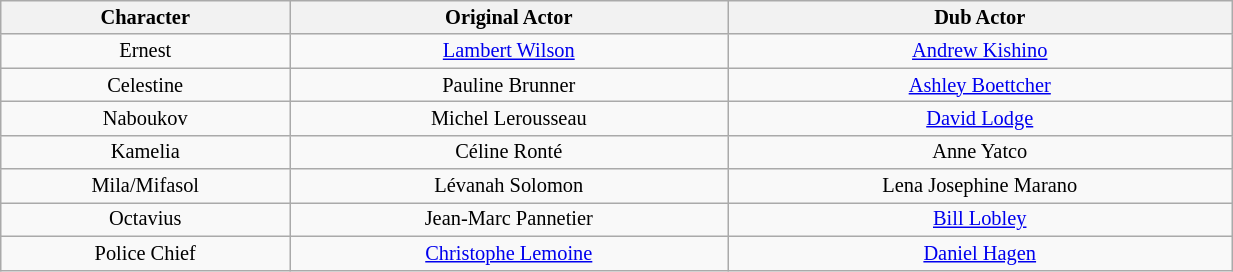<table class="wikitable" width="65%" style="font-size: 85%; text-align: center;">
<tr>
<th>Character</th>
<th>Original Actor</th>
<th>Dub Actor</th>
</tr>
<tr>
<td>Ernest</td>
<td><a href='#'>Lambert Wilson</a></td>
<td><a href='#'>Andrew Kishino</a></td>
</tr>
<tr>
<td>Celestine</td>
<td>Pauline Brunner</td>
<td><a href='#'>Ashley Boettcher</a></td>
</tr>
<tr>
<td>Naboukov</td>
<td>Michel Lerousseau</td>
<td><a href='#'>David Lodge</a></td>
</tr>
<tr>
<td>Kamelia</td>
<td>Céline Ronté</td>
<td>Anne Yatco</td>
</tr>
<tr>
<td>Mila/Mifasol</td>
<td>Lévanah Solomon</td>
<td>Lena Josephine Marano</td>
</tr>
<tr>
<td>Octavius</td>
<td>Jean-Marc Pannetier</td>
<td><a href='#'>Bill Lobley</a></td>
</tr>
<tr>
<td>Police Chief</td>
<td><a href='#'>Christophe Lemoine</a></td>
<td><a href='#'>Daniel Hagen</a></td>
</tr>
</table>
